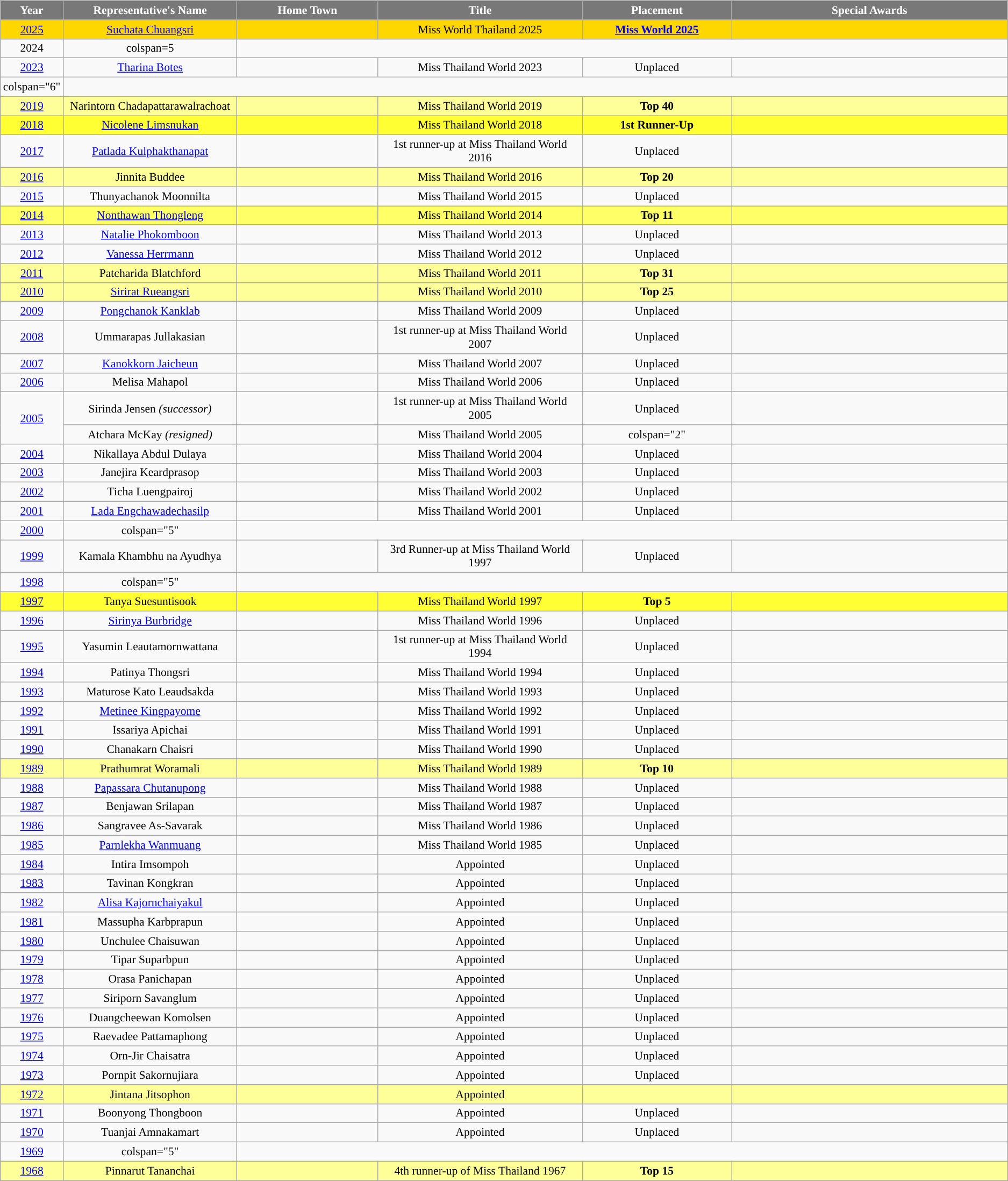<table class="wikitable sortable" style="font-size: 90%; text-align:center">
<tr>
<th width="20" style="background-color:#787878;color:#FFFFFF;">Year</th>
<th width="210" style="background-color:#787878;color:#FFFFFF;">Representative's Name</th>
<th width="170" style="background-color:#787878;color:#FFFFFF;">Home Town</th>
<th width="250" style="background-color:#787878;color:#FFFFFF;">Title</th>
<th width="180" style="background-color:#787878;color:#FFFFFF;">Placement</th>
<th width="340" style="background-color:#787878;color:#FFFFFF;">Special Awards</th>
</tr>
<tr style="background-color:gold;">
<td><a href='#'>2025</a></td>
<td><a href='#'>Suchata Chuangsri</a></td>
<td align=left></td>
<td>Miss World Thailand 2025</td>
<td><strong><a href='#'>Miss World 2025</a></strong></td>
<td style="background:;"></td>
</tr>
<tr>
<td>2024</td>
<td>colspan=5 </td>
</tr>
<tr>
<td><a href='#'>2023</a></td>
<td><a href='#'>Tharina Botes</a></td>
<td align=left></td>
<td>Miss Thailand World 2023</td>
<td>Unplaced</td>
<td style="background:;"></td>
</tr>
<tr>
<td>colspan="6" </td>
</tr>
<tr style="background-color:#FFFF99;">
<td><a href='#'>2019</a></td>
<td>Narintorn Chadapattarawalrachoat </td>
<td align=left></td>
<td>Miss Thailand World 2019</td>
<td align="center"><strong>Top 40</strong></td>
<td></td>
</tr>
<tr style="background-color:#FFFF33;">
<td><a href='#'>2018</a></td>
<td><a href='#'>Nicolene Limsnukan</a></td>
<td align=left></td>
<td>Miss Thailand World 2018</td>
<td align="center"><strong>1st Runner-Up</strong></td>
<td style="background:;"></td>
</tr>
<tr>
<td><a href='#'>2017</a></td>
<td><a href='#'>Patlada Kulphakthanapat</a></td>
<td align=left></td>
<td>1st runner-up at Miss Thailand World 2016</td>
<td align="center">Unplaced</td>
<td style="background"></td>
</tr>
<tr style="background-color:#FFFF99;">
<td><a href='#'>2016</a></td>
<td>Jinnita Buddee</td>
<td align=left></td>
<td>Miss Thailand World 2016</td>
<td align="center"><strong>Top 20</strong></td>
<td style="background:;"></td>
</tr>
<tr>
<td><a href='#'>2015</a></td>
<td>Thunyachanok Moonnilta</td>
<td align=left></td>
<td>Miss Thailand World 2015</td>
<td align="center">Unplaced</td>
<td style="background:;"></td>
</tr>
<tr style="background-color:#FFFF66;" : bold">
<td><a href='#'>2014</a></td>
<td><a href='#'>Nonthawan Thongleng</a></td>
<td align=left></td>
<td>Miss Thailand World 2014</td>
<td align="center"><strong>Top 11</strong></td>
<td style="background:;"></td>
</tr>
<tr>
<td><a href='#'>2013</a></td>
<td><a href='#'>Natalie Phokomboon</a></td>
<td align=left></td>
<td>Miss Thailand World 2013</td>
<td align="center">Unplaced</td>
<td style="background:;"></td>
</tr>
<tr>
<td><a href='#'>2012</a></td>
<td><a href='#'>Vanessa Herrmann</a></td>
<td align=left></td>
<td>Miss Thailand World 2012</td>
<td align="center">Unplaced</td>
<td style="background:;"></td>
</tr>
<tr style="background-color:#FFFF99; : bold">
<td><a href='#'>2011</a></td>
<td>Patcharida Blatchford</td>
<td align=left></td>
<td>Miss Thailand World 2011</td>
<td align="center"><strong>Top 31</strong></td>
<td style="background:;"></td>
</tr>
<tr style="background-color:#FFFF99; : bold">
<td><a href='#'>2010</a></td>
<td><a href='#'>Sirirat Rueangsri</a></td>
<td align=left></td>
<td>Miss Thailand World 2010</td>
<td align="center"><strong>Top 25</strong></td>
<td style="background:;"></td>
</tr>
<tr>
<td><a href='#'>2009</a></td>
<td><a href='#'>Pongchanok Kanklab</a></td>
<td align=left></td>
<td>Miss Thailand World 2009</td>
<td align="center">Unplaced</td>
<td style="background:;"></td>
</tr>
<tr>
<td><a href='#'>2008</a></td>
<td>Ummarapas Jullakasian</td>
<td align=left></td>
<td>1st runner-up at Miss Thailand World 2007</td>
<td align="center">Unplaced</td>
<td style="background:;"></td>
</tr>
<tr>
<td><a href='#'>2007</a></td>
<td><a href='#'>Kanokkorn Jaicheun</a></td>
<td align=left></td>
<td>Miss Thailand World 2007</td>
<td align="center">Unplaced</td>
<td style="background:;"></td>
</tr>
<tr>
<td><a href='#'>2006</a></td>
<td>Melisa Mahapol</td>
<td align=left></td>
<td>Miss Thailand World 2006</td>
<td align="center">Unplaced</td>
<td></td>
</tr>
<tr>
<td rowspan="2"><a href='#'>2005</a></td>
<td>Sirinda Jensen <em>(successor)</em></td>
<td align=left></td>
<td>1st runner-up at Miss Thailand World 2005</td>
<td align="center">Unplaced</td>
<td style="background:;"></td>
</tr>
<tr>
<td>Atchara McKay <em>(resigned)</em></td>
<td align=left></td>
<td>Miss Thailand World 2005</td>
<td>colspan="2" </td>
</tr>
<tr>
<td><a href='#'>2004</a></td>
<td>Nikallaya Abdul Dulaya</td>
<td align=left></td>
<td>Miss Thailand World 2004</td>
<td align="center">Unplaced</td>
<td style="background:;"></td>
</tr>
<tr>
<td><a href='#'>2003</a></td>
<td>Janejira Keardprasop</td>
<td align=left></td>
<td>Miss Thailand World 2003</td>
<td align="center">Unplaced</td>
<td></td>
</tr>
<tr>
<td><a href='#'>2002</a></td>
<td>Ticha Luengpairoj</td>
<td align=left></td>
<td>Miss Thailand World 2002</td>
<td align="center">Unplaced</td>
<td></td>
</tr>
<tr>
<td><a href='#'>2001</a></td>
<td><a href='#'>Lada Engchawadechasilp</a></td>
<td align=left></td>
<td>Miss Thailand World 2001</td>
<td align="center">Unplaced</td>
<td style="background:;"></td>
</tr>
<tr>
<td><a href='#'>2000</a></td>
<td>colspan="5" </td>
</tr>
<tr>
<td><a href='#'>1999</a></td>
<td>Kamala Khambhu na Ayudhya </td>
<td align=left></td>
<td>3rd Runner-up at Miss Thailand World 1997</td>
<td align="center">Unplaced</td>
<td></td>
</tr>
<tr>
<td><a href='#'>1998</a></td>
<td>colspan="5" </td>
</tr>
<tr style="background-color:#FFFF33;">
<td><a href='#'>1997</a></td>
<td>Tanya Suesuntisook</td>
<td align=left></td>
<td>Miss Thailand World 1997</td>
<td align="center"><strong>Top 5</strong></td>
<td style="background:;"></td>
</tr>
<tr>
<td><a href='#'>1996</a></td>
<td><a href='#'>Sirinya Burbridge</a></td>
<td align=left></td>
<td>Miss Thailand World 1996</td>
<td align="center">Unplaced</td>
<td></td>
</tr>
<tr>
<td><a href='#'>1995</a></td>
<td>Yasumin Leautamornwattana</td>
<td align=left></td>
<td>1st runner-up at Miss Thailand World 1994</td>
<td align="center">Unplaced</td>
<td></td>
</tr>
<tr>
<td><a href='#'>1994</a></td>
<td>Patinya Thongsri</td>
<td align=left></td>
<td>Miss Thailand World 1994</td>
<td align="center">Unplaced</td>
<td style="background:;"></td>
</tr>
<tr>
<td><a href='#'>1993</a></td>
<td>Maturose Kato Leaudsakda</td>
<td align=left></td>
<td>Miss Thailand World 1993</td>
<td align="center">Unplaced</td>
<td></td>
</tr>
<tr>
<td><a href='#'>1992</a></td>
<td><a href='#'>Metinee Kingpayome</a></td>
<td align=left></td>
<td>Miss Thailand World 1992</td>
<td align="center">Unplaced</td>
<td style="background:;"></td>
</tr>
<tr>
<td><a href='#'>1991</a></td>
<td>Issariya Apichai</td>
<td align=left></td>
<td>Miss Thailand World 1991</td>
<td align="center">Unplaced</td>
<td></td>
</tr>
<tr>
<td><a href='#'>1990</a></td>
<td>Chanakarn Chaisri</td>
<td align=left></td>
<td>Miss Thailand World 1990</td>
<td align="center">Unplaced</td>
<td></td>
</tr>
<tr style="background-color:#FFFF99;">
<td><a href='#'>1989</a></td>
<td>Prathumrat Woramali</td>
<td align=left></td>
<td>Miss Thailand World 1989</td>
<td align="center"><strong>Top 10</strong></td>
<td style="background:;"></td>
</tr>
<tr>
<td><a href='#'>1988</a></td>
<td><a href='#'>Papassara Chutanupong</a></td>
<td align=left></td>
<td>Miss Thailand World 1988</td>
<td align="center">Unplaced</td>
<td></td>
</tr>
<tr>
<td><a href='#'>1987</a></td>
<td>Benjawan Srilapan</td>
<td align=left></td>
<td>Miss Thailand World 1987</td>
<td align="center">Unplaced</td>
<td></td>
</tr>
<tr>
<td><a href='#'>1986</a></td>
<td>Sangravee As-Savarak</td>
<td align=left></td>
<td>Miss Thailand World 1986</td>
<td align="center">Unplaced</td>
<td></td>
</tr>
<tr>
<td><a href='#'>1985</a></td>
<td><a href='#'>Parnlekha Wanmuang</a></td>
<td align=left></td>
<td>Miss Thailand World 1985</td>
<td align="center">Unplaced</td>
<td></td>
</tr>
<tr>
<td><a href='#'>1984</a></td>
<td>Intira Imsompoh</td>
<td align=left></td>
<td>Appointed</td>
<td>Unplaced</td>
<td></td>
</tr>
<tr>
<td><a href='#'>1983</a></td>
<td>Tavinan Kongkran</td>
<td align=left></td>
<td>Appointed</td>
<td>Unplaced</td>
<td></td>
</tr>
<tr>
<td><a href='#'>1982</a></td>
<td><a href='#'>Alisa Kajornchaiyakul</a></td>
<td align=left></td>
<td>Appointed</td>
<td>Unplaced</td>
<td></td>
</tr>
<tr>
<td><a href='#'>1981</a></td>
<td>Massupha Karbprapun</td>
<td align=left></td>
<td>Appointed</td>
<td>Unplaced</td>
<td></td>
</tr>
<tr>
<td><a href='#'>1980</a></td>
<td>Unchulee Chaisuwan</td>
<td align=left></td>
<td>Appointed</td>
<td>Unplaced</td>
<td></td>
</tr>
<tr>
<td><a href='#'>1979</a></td>
<td>Tipar Suparbpun</td>
<td align=left></td>
<td>Appointed</td>
<td>Unplaced</td>
<td></td>
</tr>
<tr>
<td><a href='#'>1978</a></td>
<td>Orasa Panichapan</td>
<td align=left></td>
<td>Appointed</td>
<td>Unplaced</td>
<td></td>
</tr>
<tr>
<td><a href='#'>1977</a></td>
<td>Siriporn Savanglum</td>
<td align=left></td>
<td>Appointed</td>
<td>Unplaced</td>
<td></td>
</tr>
<tr>
<td><a href='#'>1976</a></td>
<td>Duangcheewan Komolsen</td>
<td align=left></td>
<td>Appointed</td>
<td>Unplaced</td>
<td></td>
</tr>
<tr>
<td><a href='#'>1975</a></td>
<td>Raevadee Pattamaphong</td>
<td align=left></td>
<td>Appointed</td>
<td>Unplaced</td>
<td></td>
</tr>
<tr>
<td><a href='#'>1974</a></td>
<td>Orn-Jir Chaisatra</td>
<td align=left></td>
<td>Appointed</td>
<td>Unplaced</td>
<td></td>
</tr>
<tr>
<td><a href='#'>1973</a></td>
<td>Pornpit Sakornujiara</td>
<td align=left></td>
<td>Appointed</td>
<td>Unplaced</td>
<td></td>
</tr>
<tr style="background-color:#FFFF99; : bold">
<td><a href='#'>1972</a></td>
<td>Jintana Jitsophon</td>
<td align=left></td>
<td>Appointed</td>
<td><strong></strong></td>
<td></td>
</tr>
<tr>
<td><a href='#'>1971</a></td>
<td>Boonyong Thongboon</td>
<td align=left></td>
<td>Appointed</td>
<td>Unplaced</td>
<td></td>
</tr>
<tr>
<td><a href='#'>1970</a></td>
<td>Tuanjai Amnakamart</td>
<td align=left></td>
<td>Appointed</td>
<td>Unplaced</td>
<td></td>
</tr>
<tr>
<td><a href='#'>1969</a></td>
<td>colspan="5" </td>
</tr>
<tr style="background-color:#FFFF99">
<td><a href='#'>1968</a></td>
<td>Pinnarut Tananchai</td>
<td align=left></td>
<td>4th runner-up of Miss Thailand 1967</td>
<td align="center"><strong>Top 15</strong></td>
<td></td>
</tr>
</table>
